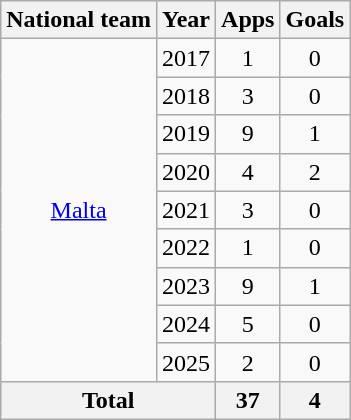<table class="wikitable" style="text-align:center">
<tr>
<th>National team</th>
<th>Year</th>
<th>Apps</th>
<th>Goals</th>
</tr>
<tr>
<td rowspan="9"><a href='#'>Malta</a></td>
<td>2017</td>
<td>1</td>
<td>0</td>
</tr>
<tr>
<td>2018</td>
<td>3</td>
<td>0</td>
</tr>
<tr>
<td>2019</td>
<td>9</td>
<td>1</td>
</tr>
<tr>
<td>2020</td>
<td>4</td>
<td>2</td>
</tr>
<tr>
<td>2021</td>
<td>3</td>
<td>0</td>
</tr>
<tr>
<td>2022</td>
<td>1</td>
<td>0</td>
</tr>
<tr>
<td>2023</td>
<td>9</td>
<td>1</td>
</tr>
<tr>
<td>2024</td>
<td>5</td>
<td>0</td>
</tr>
<tr>
<td>2025</td>
<td>2</td>
<td>0</td>
</tr>
<tr>
<th colspan="2">Total</th>
<th>37</th>
<th>4</th>
</tr>
</table>
